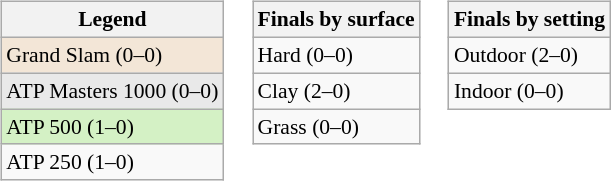<table>
<tr valign=top>
<td><br><table class="wikitable" style=font-size:90%>
<tr>
<th>Legend</th>
</tr>
<tr style="background:#f3e6d7;">
<td>Grand Slam (0–0)</td>
</tr>
<tr style="background:#e9e9e9;">
<td>ATP Masters 1000 (0–0)</td>
</tr>
<tr style="background:#d4f1c5;">
<td>ATP 500 (1–0)</td>
</tr>
<tr>
<td>ATP 250 (1–0)</td>
</tr>
</table>
</td>
<td><br><table class="wikitable" style=font-size:90%>
<tr>
<th>Finals by surface</th>
</tr>
<tr>
<td>Hard (0–0)</td>
</tr>
<tr>
<td>Clay (2–0)</td>
</tr>
<tr>
<td>Grass (0–0)</td>
</tr>
</table>
</td>
<td><br><table class="wikitable" style=font-size:90%>
<tr>
<th>Finals by setting</th>
</tr>
<tr>
<td>Outdoor (2–0)</td>
</tr>
<tr>
<td>Indoor (0–0)</td>
</tr>
</table>
</td>
</tr>
</table>
